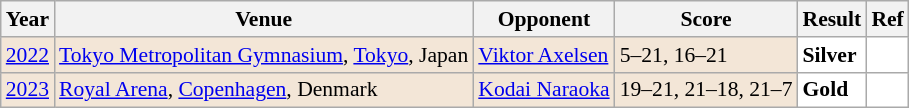<table class="sortable wikitable" style="font-size: 90%;">
<tr>
<th>Year</th>
<th>Venue</th>
<th>Opponent</th>
<th>Score</th>
<th>Result</th>
<th>Ref</th>
</tr>
<tr style="background:#F3E6D7">
<td align="center"><a href='#'>2022</a></td>
<td align="left"><a href='#'>Tokyo Metropolitan Gymnasium</a>, <a href='#'>Tokyo</a>, Japan</td>
<td align="left"> <a href='#'>Viktor Axelsen</a></td>
<td align="left">5–21, 16–21</td>
<td style="text-align:left; background:white"> <strong>Silver</strong></td>
<td style="text-align:center; background:white"></td>
</tr>
<tr style="background:#F3E6D7">
<td align="center"><a href='#'>2023</a></td>
<td align="left"><a href='#'>Royal Arena</a>, <a href='#'>Copenhagen</a>, Denmark</td>
<td align="left"> <a href='#'>Kodai Naraoka</a></td>
<td align="left">19–21, 21–18, 21–7</td>
<td style="text-align:left; background:white"> <strong>Gold</strong></td>
<td style="text-align:center; background:white"></td>
</tr>
</table>
